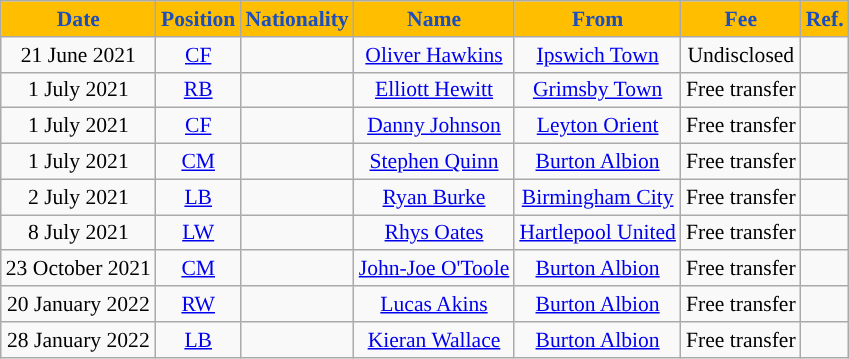<table class="wikitable"  style="text-align:center; font-size:90%; ">
<tr>
<th style="background:#ffbf00;color:#1C4EBD ">Date</th>
<th style="background:#ffbf00;color:#1C4EBD ">Position</th>
<th style="background:#ffbf00;color:#1C4EBD ">Nationality</th>
<th style="background:#ffbf00;color:#1C4EBD ">Name</th>
<th style="background:#ffbf00;color:#1C4EBD ">From</th>
<th style="background:#ffbf00;color:#1C4EBD ">Fee</th>
<th style="background:#ffbf00;color:#1C4EBD ">Ref.</th>
</tr>
<tr>
<td>21 June 2021</td>
<td><a href='#'>CF</a></td>
<td></td>
<td><a href='#'>Oliver Hawkins</a></td>
<td> <a href='#'>Ipswich Town</a></td>
<td>Undisclosed</td>
<td></td>
</tr>
<tr>
<td>1 July 2021</td>
<td><a href='#'>RB</a></td>
<td></td>
<td><a href='#'>Elliott Hewitt</a></td>
<td> <a href='#'>Grimsby Town</a></td>
<td>Free transfer</td>
<td></td>
</tr>
<tr>
<td>1 July 2021</td>
<td><a href='#'>CF</a></td>
<td></td>
<td><a href='#'>Danny Johnson</a></td>
<td> <a href='#'>Leyton Orient</a></td>
<td>Free transfer</td>
<td></td>
</tr>
<tr>
<td>1 July 2021</td>
<td><a href='#'>CM</a></td>
<td></td>
<td><a href='#'>Stephen Quinn</a></td>
<td> <a href='#'>Burton Albion</a></td>
<td>Free transfer</td>
<td></td>
</tr>
<tr>
<td>2 July 2021</td>
<td><a href='#'>LB</a></td>
<td></td>
<td><a href='#'>Ryan Burke</a></td>
<td> <a href='#'>Birmingham City</a></td>
<td>Free transfer</td>
<td></td>
</tr>
<tr>
<td>8 July 2021</td>
<td><a href='#'>LW</a></td>
<td></td>
<td><a href='#'>Rhys Oates</a></td>
<td> <a href='#'>Hartlepool United</a></td>
<td>Free transfer</td>
<td></td>
</tr>
<tr>
<td>23 October 2021</td>
<td><a href='#'>CM</a></td>
<td></td>
<td><a href='#'>John-Joe O'Toole</a></td>
<td> <a href='#'>Burton Albion</a></td>
<td>Free transfer</td>
<td></td>
</tr>
<tr>
<td>20 January 2022</td>
<td><a href='#'>RW</a></td>
<td></td>
<td><a href='#'>Lucas Akins</a></td>
<td> <a href='#'>Burton Albion</a></td>
<td>Free transfer</td>
<td></td>
</tr>
<tr>
<td>28 January 2022</td>
<td><a href='#'>LB</a></td>
<td></td>
<td><a href='#'>Kieran Wallace</a></td>
<td> <a href='#'>Burton Albion</a></td>
<td>Free transfer</td>
<td></td>
</tr>
</table>
